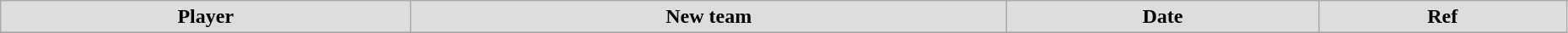<table class="wikitable" width=98%>
<tr align="center" bgcolor="#dddddd">
<td><strong>Player</strong></td>
<td><strong>New team</strong></td>
<td><strong>Date</strong></td>
<td><strong>Ref</strong></td>
</tr>
<tr>
</tr>
</table>
